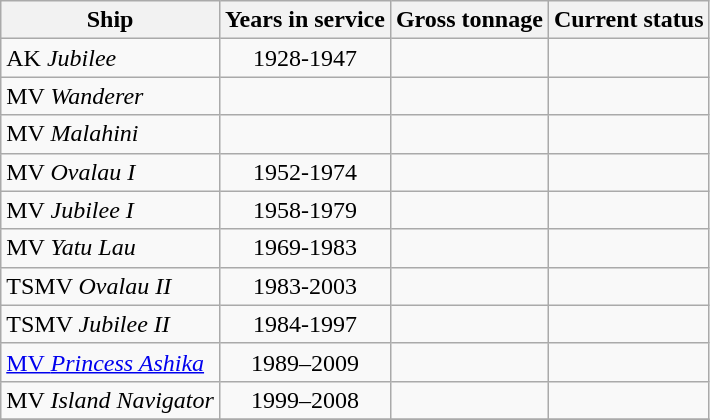<table class="wikitable">
<tr>
<th>Ship</th>
<th>Years in service</th>
<th>Gross tonnage</th>
<th>Current status</th>
</tr>
<tr>
<td>AK <em>Jubilee</em></td>
<td align="Center">1928-1947</td>
<td align="Center"></td>
<td></td>
</tr>
<tr>
<td>MV <em>Wanderer</em></td>
<td align="Center"></td>
<td align="Center"></td>
<td></td>
</tr>
<tr>
<td>MV <em>Malahini</em></td>
<td align="Center"></td>
<td align="Center"></td>
<td></td>
</tr>
<tr>
<td>MV <em>Ovalau I</em></td>
<td align="Center">1952-1974</td>
<td align="Center"></td>
<td></td>
</tr>
<tr>
<td>MV <em>Jubilee I</em></td>
<td align="Center">1958-1979</td>
<td align="Center"></td>
<td></td>
</tr>
<tr>
<td>MV <em>Yatu Lau</em></td>
<td align="Center">1969-1983</td>
<td align="Center"></td>
<td></td>
</tr>
<tr>
<td>TSMV <em>Ovalau II</em></td>
<td align="Center">1983-2003</td>
<td align="Center"></td>
<td></td>
</tr>
<tr>
<td>TSMV <em>Jubilee II</em></td>
<td align="Center">1984-1997</td>
<td align="Center"></td>
<td></td>
</tr>
<tr>
<td><a href='#'>MV <em>Princess Ashika</em></a></td>
<td align="Center">1989–2009</td>
<td align="Center"></td>
<td></td>
</tr>
<tr>
<td>MV <em>Island Navigator</em></td>
<td align="Center">1999–2008</td>
<td align="Center"></td>
<td></td>
</tr>
<tr>
</tr>
</table>
